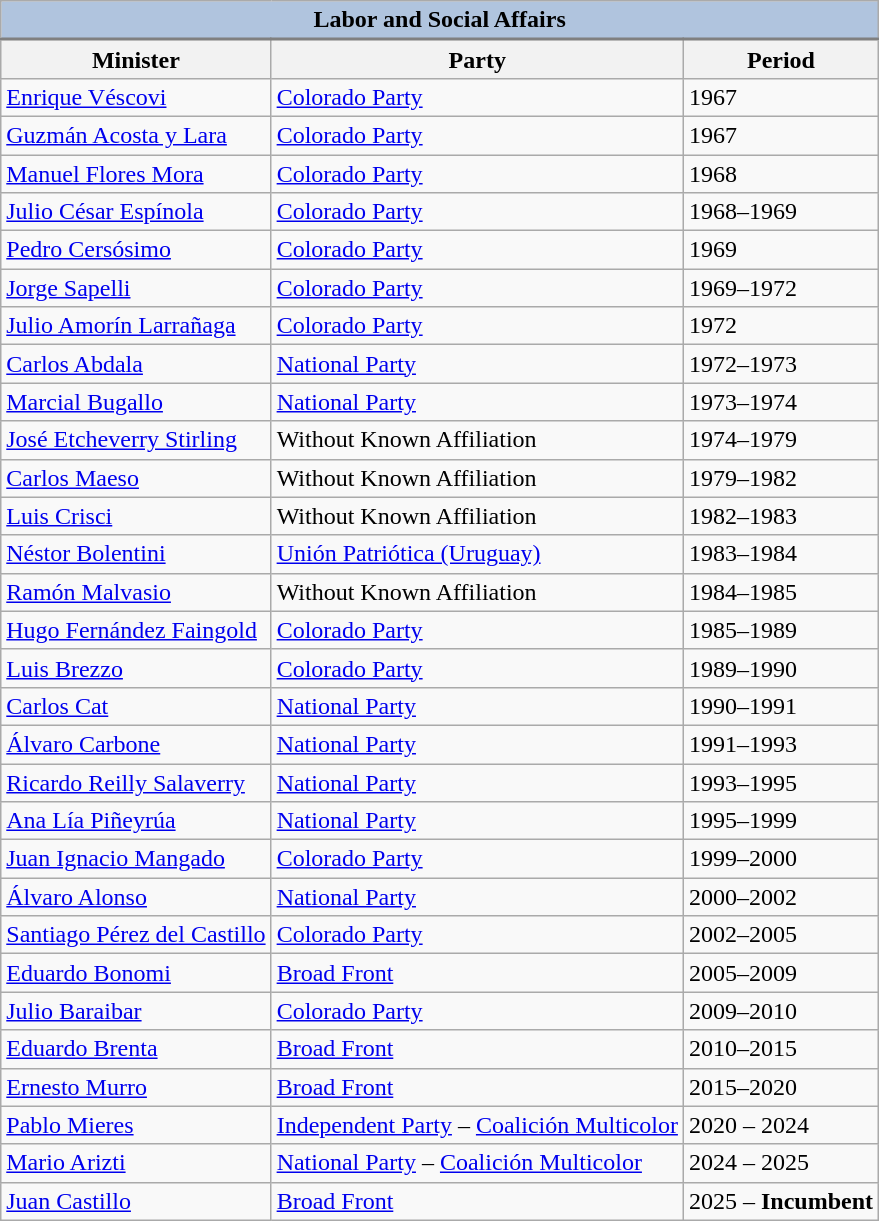<table class="wikitable">
<tr>
<td colspan="3" style="text-align:center; border-bottom:2px solid gray;" bgcolor="lightsteelblue"><strong>Labor and Social Affairs</strong></td>
</tr>
<tr style="background:#efefef;">
<th><strong>Minister</strong></th>
<th><strong>Party</strong></th>
<th><strong>Period</strong></th>
</tr>
<tr>
<td><a href='#'>Enrique Véscovi</a></td>
<td><a href='#'>Colorado Party</a></td>
<td>1967</td>
</tr>
<tr>
<td><a href='#'>Guzmán Acosta y Lara</a></td>
<td><a href='#'>Colorado Party</a></td>
<td>1967</td>
</tr>
<tr>
<td><a href='#'>Manuel Flores Mora</a></td>
<td><a href='#'>Colorado Party</a></td>
<td>1968</td>
</tr>
<tr>
<td><a href='#'>Julio César Espínola</a></td>
<td><a href='#'>Colorado Party</a></td>
<td>1968–1969</td>
</tr>
<tr>
<td><a href='#'>Pedro Cersósimo</a></td>
<td><a href='#'>Colorado Party</a></td>
<td>1969</td>
</tr>
<tr>
<td><a href='#'>Jorge Sapelli</a></td>
<td><a href='#'>Colorado Party</a></td>
<td>1969–1972</td>
</tr>
<tr>
<td><a href='#'>Julio Amorín Larrañaga</a></td>
<td><a href='#'>Colorado Party</a></td>
<td>1972</td>
</tr>
<tr>
<td><a href='#'>Carlos Abdala</a></td>
<td><a href='#'>National Party</a></td>
<td>1972–1973</td>
</tr>
<tr>
<td><a href='#'>Marcial Bugallo</a></td>
<td><a href='#'>National Party</a></td>
<td>1973–1974</td>
</tr>
<tr>
<td><a href='#'>José Etcheverry Stirling</a></td>
<td>Without Known Affiliation</td>
<td>1974–1979</td>
</tr>
<tr>
<td><a href='#'>Carlos Maeso</a></td>
<td>Without Known Affiliation</td>
<td>1979–1982</td>
</tr>
<tr>
<td><a href='#'>Luis Crisci</a></td>
<td>Without Known Affiliation</td>
<td>1982–1983</td>
</tr>
<tr>
<td><a href='#'>Néstor Bolentini</a></td>
<td><a href='#'>Unión Patriótica (Uruguay)</a></td>
<td>1983–1984</td>
</tr>
<tr>
<td><a href='#'>Ramón Malvasio</a></td>
<td>Without Known Affiliation</td>
<td>1984–1985</td>
</tr>
<tr>
<td><a href='#'>Hugo Fernández Faingold</a></td>
<td><a href='#'>Colorado Party</a></td>
<td>1985–1989</td>
</tr>
<tr>
<td><a href='#'>Luis Brezzo</a></td>
<td><a href='#'>Colorado Party</a></td>
<td>1989–1990</td>
</tr>
<tr>
<td><a href='#'>Carlos Cat</a></td>
<td><a href='#'>National Party</a></td>
<td>1990–1991</td>
</tr>
<tr>
<td><a href='#'>Álvaro Carbone</a></td>
<td><a href='#'>National Party</a></td>
<td>1991–1993</td>
</tr>
<tr>
<td><a href='#'>Ricardo Reilly Salaverry</a></td>
<td><a href='#'>National Party</a></td>
<td>1993–1995</td>
</tr>
<tr>
<td><a href='#'>Ana Lía Piñeyrúa</a></td>
<td><a href='#'>National Party</a></td>
<td>1995–1999</td>
</tr>
<tr>
<td><a href='#'>Juan Ignacio Mangado</a></td>
<td><a href='#'>Colorado Party</a></td>
<td>1999–2000</td>
</tr>
<tr>
<td><a href='#'>Álvaro Alonso</a></td>
<td><a href='#'>National Party</a></td>
<td>2000–2002</td>
</tr>
<tr>
<td><a href='#'>Santiago Pérez del Castillo</a></td>
<td><a href='#'>Colorado Party</a></td>
<td>2002–2005</td>
</tr>
<tr>
<td><a href='#'>Eduardo Bonomi</a></td>
<td><a href='#'>Broad Front</a></td>
<td>2005–2009</td>
</tr>
<tr>
<td><a href='#'>Julio Baraibar</a></td>
<td><a href='#'>Colorado Party</a></td>
<td>2009–2010</td>
</tr>
<tr>
<td><a href='#'>Eduardo Brenta</a></td>
<td><a href='#'>Broad Front</a></td>
<td>2010–2015</td>
</tr>
<tr>
<td><a href='#'>Ernesto Murro</a></td>
<td><a href='#'>Broad Front</a></td>
<td>2015–2020</td>
</tr>
<tr>
<td><a href='#'>Pablo Mieres</a></td>
<td><a href='#'>Independent Party</a> – <a href='#'>Coalición Multicolor</a></td>
<td>2020 – 2024</td>
</tr>
<tr>
<td><a href='#'>Mario Arizti</a></td>
<td><a href='#'>National Party</a> – <a href='#'>Coalición Multicolor</a></td>
<td>2024 – 2025</td>
</tr>
<tr>
<td><a href='#'>Juan Castillo</a></td>
<td><a href='#'>Broad Front</a></td>
<td>2025 – <strong>Incumbent</strong></td>
</tr>
</table>
